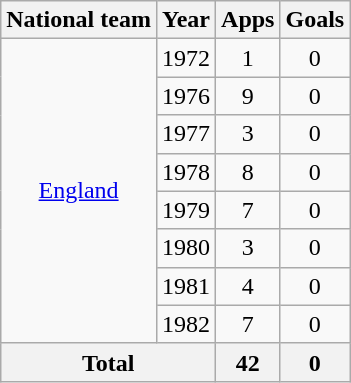<table class="wikitable" style="text-align:center">
<tr>
<th>National team</th>
<th>Year</th>
<th>Apps</th>
<th>Goals</th>
</tr>
<tr>
<td rowspan="8"><a href='#'>England</a></td>
<td>1972</td>
<td>1</td>
<td>0</td>
</tr>
<tr>
<td>1976</td>
<td>9</td>
<td>0</td>
</tr>
<tr>
<td>1977</td>
<td>3</td>
<td>0</td>
</tr>
<tr>
<td>1978</td>
<td>8</td>
<td>0</td>
</tr>
<tr>
<td>1979</td>
<td>7</td>
<td>0</td>
</tr>
<tr>
<td>1980</td>
<td>3</td>
<td>0</td>
</tr>
<tr>
<td>1981</td>
<td>4</td>
<td>0</td>
</tr>
<tr>
<td>1982</td>
<td>7</td>
<td>0</td>
</tr>
<tr>
<th colspan="2">Total</th>
<th>42</th>
<th>0</th>
</tr>
</table>
